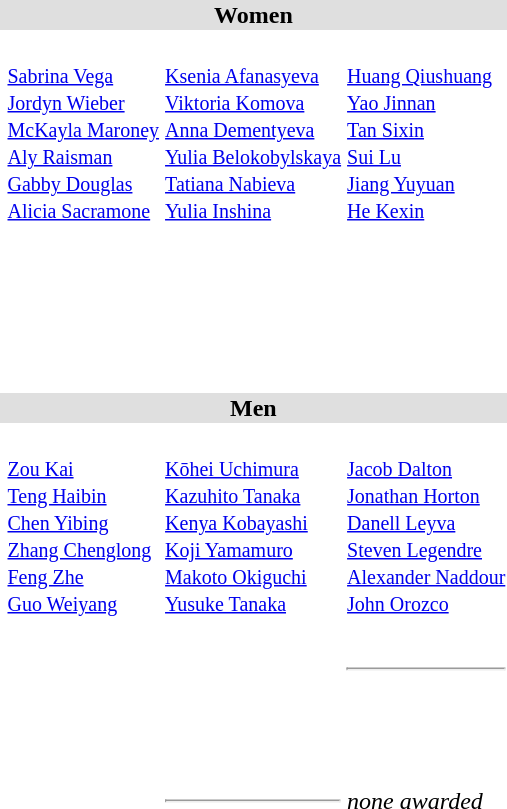<table>
<tr style="background:#dfdfdf;">
<td colspan="4" style="text-align:center;"><strong>Women</strong></td>
</tr>
<tr>
<th scope=row style="text-align:left"><br></th>
<td><br><small><a href='#'>Sabrina Vega</a><br><a href='#'>Jordyn Wieber</a><br><a href='#'>McKayla Maroney</a><br><a href='#'>Aly Raisman</a><br><a href='#'>Gabby Douglas</a><br><a href='#'>Alicia Sacramone</a></small></td>
<td><br><small><a href='#'>Ksenia Afanasyeva</a><br><a href='#'>Viktoria Komova</a><br><a href='#'>Anna Dementyeva</a><br><a href='#'>Yulia Belokobylskaya</a><br><a href='#'>Tatiana Nabieva</a><br><a href='#'>Yulia Inshina</a></small></td>
<td><br><small><a href='#'>Huang Qiushuang</a><br><a href='#'>Yao Jinnan</a><br><a href='#'>Tan Sixin</a><br><a href='#'>Sui Lu</a><br><a href='#'>Jiang Yuyuan</a><br><a href='#'>He Kexin</a></small></td>
</tr>
<tr>
<th scope=row style="text-align:left"><br></th>
<td></td>
<td></td>
<td></td>
</tr>
<tr>
<th scope=row style="text-align:left"><br></th>
<td></td>
<td></td>
<td></td>
</tr>
<tr>
<th scope=row style="text-align:left"><br></th>
<td></td>
<td></td>
<td></td>
</tr>
<tr>
<th scope=row style="text-align:left"><br></th>
<td></td>
<td></td>
<td></td>
</tr>
<tr>
<th scope=row style="text-align:left"><br></th>
<td></td>
<td></td>
<td></td>
</tr>
<tr style="background:#dfdfdf;">
<td colspan="4" style="text-align:center;"><strong>Men</strong></td>
</tr>
<tr>
<th scope=row style="text-align:left"><br></th>
<td><br><small><a href='#'>Zou Kai</a><br><a href='#'>Teng Haibin</a><br><a href='#'>Chen Yibing</a><br><a href='#'>Zhang Chenglong</a><br><a href='#'>Feng Zhe</a><br><a href='#'>Guo Weiyang</a></small></td>
<td><br><small><a href='#'>Kōhei Uchimura</a><br><a href='#'>Kazuhito Tanaka</a><br><a href='#'>Kenya Kobayashi</a><br><a href='#'>Koji Yamamuro</a><br><a href='#'>Makoto Okiguchi</a><br><a href='#'>Yusuke Tanaka</a></small></td>
<td><br><small><a href='#'>Jacob Dalton</a><br><a href='#'>Jonathan Horton</a><br><a href='#'>Danell Leyva</a><br><a href='#'>Steven Legendre</a><br><a href='#'>Alexander Naddour</a><br><a href='#'>John Orozco</a></small></td>
</tr>
<tr>
<th scope=row style="text-align:left"><br></th>
<td></td>
<td></td>
<td></td>
</tr>
<tr>
<th scope=row style="text-align:left"><br></th>
<td></td>
<td></td>
<td><hr></td>
</tr>
<tr>
<th scope=row style="text-align:left"><br></th>
<td></td>
<td></td>
<td></td>
</tr>
<tr>
<th scope=row style="text-align:left"><br></th>
<td></td>
<td></td>
<td></td>
</tr>
<tr>
<th scope=row style="text-align:left"><br></th>
<td></td>
<td></td>
<td></td>
</tr>
<tr>
<th scope=row style="text-align:left"><br></th>
<td></td>
<td><hr></td>
<td><em>none awarded</em></td>
</tr>
<tr>
<th scope=row style="text-align:left"><br></th>
<td></td>
<td></td>
<td></td>
</tr>
</table>
